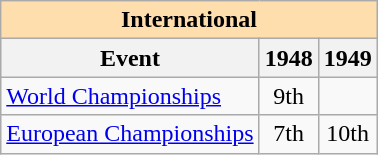<table class="wikitable" style="text-align:center">
<tr>
<th style="background-color: #ffdead; " colspan=3 align=center>International</th>
</tr>
<tr>
<th>Event</th>
<th>1948</th>
<th>1949</th>
</tr>
<tr>
<td align=left><a href='#'>World Championships</a></td>
<td>9th</td>
<td></td>
</tr>
<tr>
<td align=left><a href='#'>European Championships</a></td>
<td>7th</td>
<td>10th</td>
</tr>
</table>
